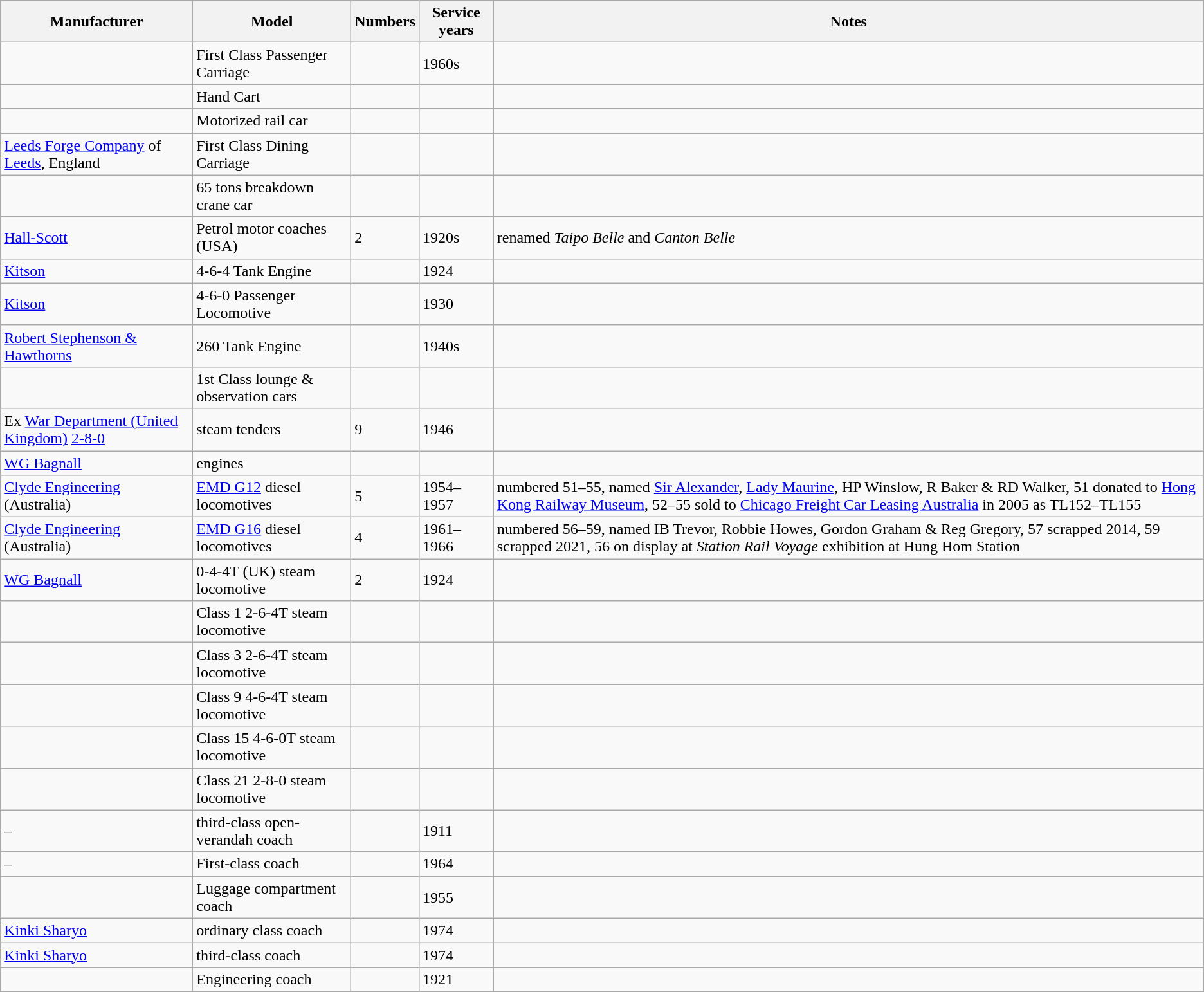<table class="wikitable">
<tr>
<th>Manufacturer</th>
<th>Model</th>
<th>Numbers</th>
<th>Service years</th>
<th>Notes</th>
</tr>
<tr>
<td></td>
<td>First Class Passenger Carriage</td>
<td></td>
<td>1960s</td>
<td></td>
</tr>
<tr>
<td></td>
<td>Hand Cart</td>
<td></td>
<td></td>
<td></td>
</tr>
<tr>
<td></td>
<td>Motorized rail car</td>
<td></td>
<td></td>
<td></td>
</tr>
<tr>
<td><a href='#'>Leeds Forge Company</a> of <a href='#'>Leeds</a>, England</td>
<td>First Class Dining Carriage</td>
<td></td>
<td></td>
<td></td>
</tr>
<tr>
<td></td>
<td>65 tons breakdown crane car</td>
<td></td>
<td></td>
<td></td>
</tr>
<tr>
<td><a href='#'>Hall-Scott</a></td>
<td>Petrol motor coaches (USA)</td>
<td>2</td>
<td>1920s</td>
<td>renamed <em>Taipo Belle</em> and <em>Canton Belle</em></td>
</tr>
<tr>
<td><a href='#'>Kitson</a></td>
<td>4-6-4 Tank Engine</td>
<td></td>
<td>1924</td>
<td></td>
</tr>
<tr>
<td><a href='#'>Kitson</a></td>
<td>4-6-0 Passenger Locomotive</td>
<td></td>
<td>1930</td>
<td></td>
</tr>
<tr>
<td><a href='#'>Robert Stephenson & Hawthorns</a></td>
<td>260 Tank Engine</td>
<td></td>
<td>1940s</td>
<td></td>
</tr>
<tr>
<td></td>
<td>1st Class lounge & observation cars</td>
<td></td>
<td></td>
<td></td>
</tr>
<tr>
<td>Ex <a href='#'>War Department (United Kingdom)</a> <a href='#'>2-8-0</a></td>
<td>steam tenders</td>
<td>9</td>
<td>1946</td>
<td><br></td>
</tr>
<tr>
<td><a href='#'>WG Bagnall</a></td>
<td>engines</td>
<td></td>
<td></td>
<td></td>
</tr>
<tr>
<td><a href='#'>Clyde Engineering</a> (Australia)</td>
<td><a href='#'>EMD G12</a> diesel locomotives</td>
<td>5</td>
<td>1954–1957</td>
<td>numbered 51–55, named <a href='#'>Sir Alexander</a>, <a href='#'>Lady Maurine</a>, HP Winslow, R Baker & RD Walker, 51 donated to <a href='#'>Hong Kong Railway Museum</a>, 52–55 sold to <a href='#'>Chicago Freight Car Leasing Australia</a> in 2005 as TL152–TL155</td>
</tr>
<tr>
<td><a href='#'>Clyde Engineering</a> (Australia)</td>
<td><a href='#'>EMD G16</a> diesel locomotives</td>
<td>4</td>
<td>1961–1966</td>
<td>numbered 56–59, named IB Trevor, Robbie Howes, Gordon Graham & Reg Gregory, 57 scrapped 2014, 59 scrapped 2021, 56 on display at <em>Station Rail Voyage</em> exhibition at Hung Hom Station</td>
</tr>
<tr>
<td><a href='#'>WG Bagnall</a></td>
<td>0-4-4T (UK) steam locomotive</td>
<td>2</td>
<td>1924</td>
<td></td>
</tr>
<tr>
<td></td>
<td>Class 1 2-6-4T steam locomotive</td>
<td></td>
<td></td>
<td></td>
</tr>
<tr>
<td></td>
<td>Class 3 2-6-4T steam locomotive</td>
<td></td>
<td></td>
<td></td>
</tr>
<tr>
<td></td>
<td>Class 9 4-6-4T steam locomotive</td>
<td></td>
<td></td>
<td></td>
</tr>
<tr>
<td></td>
<td>Class 15 4-6-0T steam locomotive</td>
<td></td>
<td></td>
<td></td>
</tr>
<tr>
<td></td>
<td>Class 21 2-8-0 steam locomotive</td>
<td></td>
<td></td>
<td></td>
</tr>
<tr>
<td>–</td>
<td>third-class open-verandah coach</td>
<td></td>
<td>1911</td>
<td></td>
</tr>
<tr>
<td>–</td>
<td>First-class coach</td>
<td></td>
<td>1964</td>
<td></td>
</tr>
<tr>
<td></td>
<td>Luggage compartment coach</td>
<td></td>
<td>1955</td>
<td></td>
</tr>
<tr>
<td><a href='#'>Kinki Sharyo</a></td>
<td>ordinary class coach</td>
<td></td>
<td>1974</td>
<td></td>
</tr>
<tr>
<td><a href='#'>Kinki Sharyo</a></td>
<td>third-class coach</td>
<td></td>
<td>1974</td>
<td></td>
</tr>
<tr>
<td></td>
<td>Engineering coach</td>
<td></td>
<td>1921</td>
<td></td>
</tr>
</table>
